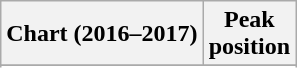<table class="wikitable sortable plainrowheaders" style="text-align:center">
<tr>
<th scope="col">Chart (2016–2017)</th>
<th scope="col">Peak<br>position</th>
</tr>
<tr>
</tr>
<tr>
</tr>
</table>
